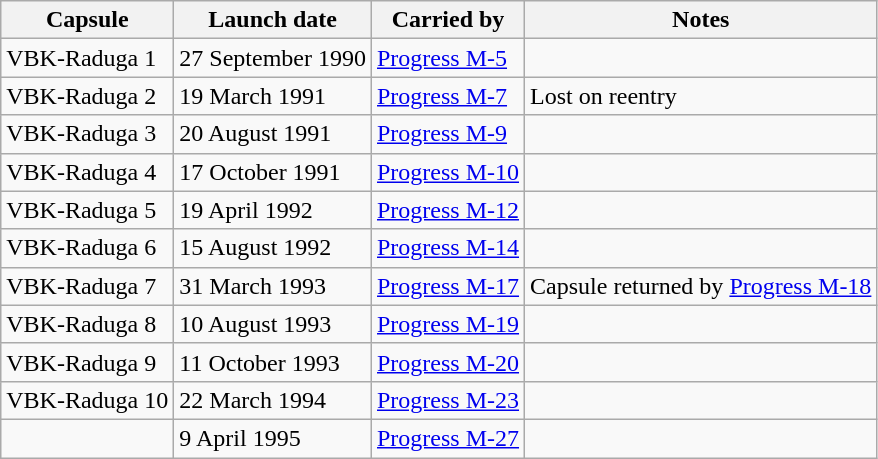<table class="wikitable">
<tr>
<th>Capsule</th>
<th>Launch date</th>
<th>Carried by</th>
<th>Notes</th>
</tr>
<tr>
<td>VBK-Raduga 1</td>
<td>27 September 1990</td>
<td><a href='#'>Progress M-5</a></td>
<td></td>
</tr>
<tr>
<td>VBK-Raduga 2</td>
<td>19 March 1991</td>
<td><a href='#'>Progress M-7</a></td>
<td>Lost on reentry</td>
</tr>
<tr>
<td>VBK-Raduga 3</td>
<td>20 August 1991</td>
<td><a href='#'>Progress M-9</a></td>
<td></td>
</tr>
<tr>
<td>VBK-Raduga 4</td>
<td>17 October 1991</td>
<td><a href='#'>Progress M-10</a></td>
<td></td>
</tr>
<tr>
<td>VBK-Raduga 5</td>
<td>19 April 1992</td>
<td><a href='#'>Progress M-12</a></td>
<td></td>
</tr>
<tr>
<td>VBK-Raduga 6</td>
<td>15 August 1992</td>
<td><a href='#'>Progress M-14</a></td>
<td></td>
</tr>
<tr>
<td>VBK-Raduga 7</td>
<td>31 March 1993</td>
<td><a href='#'>Progress M-17</a></td>
<td>Capsule returned by <a href='#'>Progress M-18</a></td>
</tr>
<tr>
<td>VBK-Raduga 8</td>
<td>10 August 1993</td>
<td><a href='#'>Progress M-19</a></td>
<td></td>
</tr>
<tr>
<td>VBK-Raduga 9</td>
<td>11 October 1993</td>
<td><a href='#'>Progress M-20</a></td>
<td></td>
</tr>
<tr>
<td>VBK-Raduga 10</td>
<td>22 March 1994</td>
<td><a href='#'>Progress M-23</a></td>
<td></td>
</tr>
<tr>
<td></td>
<td>9 April 1995</td>
<td><a href='#'>Progress M-27</a></td>
<td></td>
</tr>
</table>
